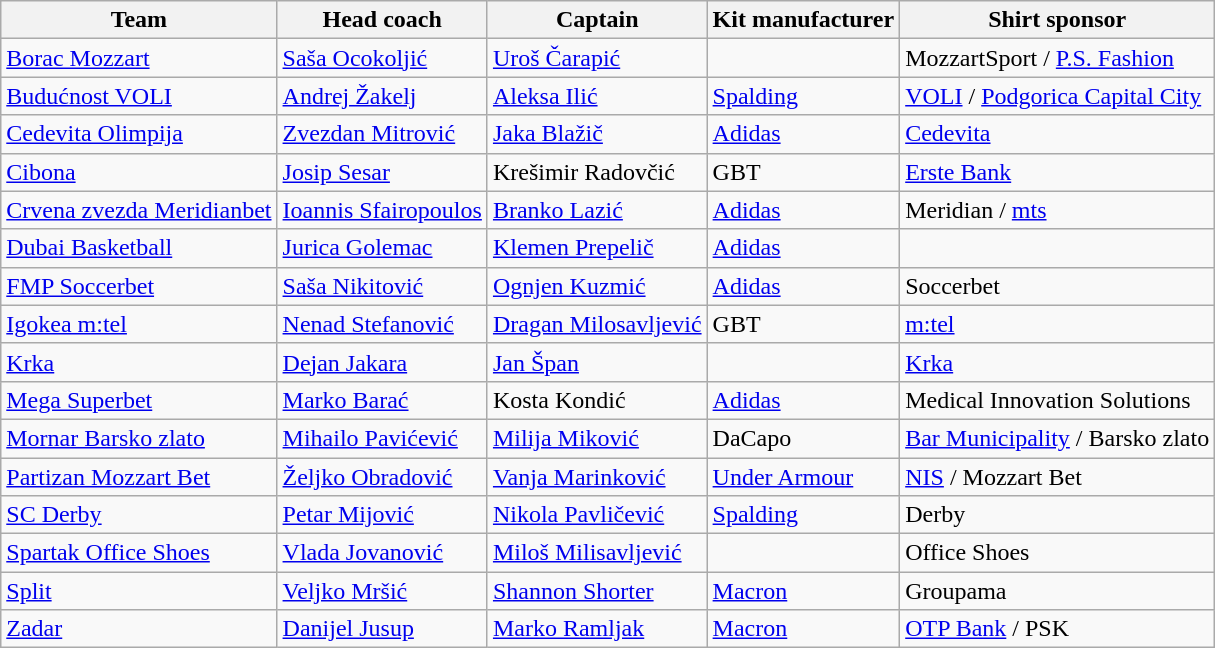<table class="wikitable sortable">
<tr>
<th>Team</th>
<th>Head coach</th>
<th>Captain</th>
<th>Kit manufacturer</th>
<th>Shirt sponsor</th>
</tr>
<tr>
<td><a href='#'>Borac Mozzart</a></td>
<td> <a href='#'>Saša Ocokoljić</a></td>
<td> <a href='#'>Uroš Čarapić</a></td>
<td></td>
<td>MozzartSport / <a href='#'>P.S. Fashion</a></td>
</tr>
<tr>
<td><a href='#'>Budućnost VOLI</a></td>
<td> <a href='#'>Andrej Žakelj</a></td>
<td> <a href='#'>Aleksa Ilić</a></td>
<td><a href='#'>Spalding</a></td>
<td><a href='#'>VOLI</a> / <a href='#'>Podgorica Capital City</a></td>
</tr>
<tr>
<td><a href='#'>Cedevita Olimpija</a></td>
<td> <a href='#'>Zvezdan Mitrović</a></td>
<td> <a href='#'>Jaka Blažič</a></td>
<td><a href='#'>Adidas</a></td>
<td><a href='#'>Cedevita</a></td>
</tr>
<tr>
<td><a href='#'>Cibona</a></td>
<td> <a href='#'>Josip Sesar</a></td>
<td> Krešimir Radovčić</td>
<td>GBT</td>
<td><a href='#'>Erste Bank</a></td>
</tr>
<tr>
<td><a href='#'>Crvena zvezda Meridianbet</a></td>
<td> <a href='#'>Ioannis Sfairopoulos</a></td>
<td> <a href='#'>Branko Lazić</a></td>
<td><a href='#'>Adidas</a></td>
<td>Meridian / <a href='#'>mts</a></td>
</tr>
<tr>
<td><a href='#'>Dubai Basketball</a></td>
<td> <a href='#'>Jurica Golemac</a></td>
<td> <a href='#'>Klemen Prepelič</a></td>
<td><a href='#'>Adidas</a></td>
<td></td>
</tr>
<tr>
<td><a href='#'>FMP Soccerbet</a></td>
<td> <a href='#'>Saša Nikitović</a></td>
<td> <a href='#'>Ognjen Kuzmić</a></td>
<td><a href='#'>Adidas</a></td>
<td>Soccerbet</td>
</tr>
<tr>
<td><a href='#'>Igokea m:tel</a></td>
<td> <a href='#'>Nenad Stefanović</a></td>
<td> <a href='#'>Dragan Milosavljević</a></td>
<td>GBT</td>
<td><a href='#'>m:tel</a></td>
</tr>
<tr>
<td><a href='#'>Krka</a></td>
<td> <a href='#'>Dejan Jakara</a></td>
<td> <a href='#'>Jan Špan</a></td>
<td></td>
<td><a href='#'>Krka</a></td>
</tr>
<tr>
<td><a href='#'>Mega Superbet</a></td>
<td> <a href='#'>Marko Barać</a></td>
<td> Kosta Kondić</td>
<td><a href='#'>Adidas</a></td>
<td>Medical Innovation Solutions</td>
</tr>
<tr>
<td><a href='#'>Mornar Barsko zlato</a></td>
<td> <a href='#'>Mihailo Pavićević</a></td>
<td> <a href='#'>Milija Miković</a></td>
<td>DaCapo</td>
<td><a href='#'>Bar Municipality</a> / Barsko zlato</td>
</tr>
<tr>
<td><a href='#'>Partizan Mozzart Bet</a></td>
<td> <a href='#'>Željko Obradović</a></td>
<td> <a href='#'>Vanja Marinković</a></td>
<td><a href='#'>Under Armour</a></td>
<td><a href='#'>NIS</a> / Mozzart Bet</td>
</tr>
<tr>
<td><a href='#'>SC Derby</a></td>
<td> <a href='#'>Petar Mijović</a></td>
<td> <a href='#'>Nikola Pavličević</a></td>
<td><a href='#'>Spalding</a></td>
<td>Derby</td>
</tr>
<tr>
<td><a href='#'>Spartak Office Shoes</a></td>
<td> <a href='#'>Vlada Jovanović</a></td>
<td> <a href='#'>Miloš Milisavljević</a></td>
<td></td>
<td>Office Shoes</td>
</tr>
<tr>
<td><a href='#'>Split</a></td>
<td> <a href='#'>Veljko Mršić</a></td>
<td> <a href='#'>Shannon Shorter</a></td>
<td><a href='#'>Macron</a></td>
<td>Groupama</td>
</tr>
<tr>
<td><a href='#'>Zadar</a></td>
<td> <a href='#'>Danijel Jusup</a></td>
<td> <a href='#'>Marko Ramljak</a></td>
<td><a href='#'>Macron</a></td>
<td><a href='#'>OTP Bank</a> / PSK</td>
</tr>
</table>
